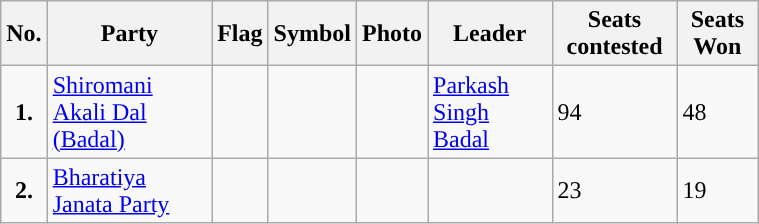<table class="wikitable sortable" width="40%">
<tr>
<th>No.</th>
<th>Party</th>
<th>Flag</th>
<th>Symbol</th>
<th>Photo</th>
<th>Leader</th>
<th>Seats contested</th>
<th>Seats Won</th>
</tr>
<tr>
<td style="text-align:center; background:"><strong>1.</strong></td>
<td><a href='#'>Shiromani Akali Dal (Badal)</a></td>
<td></td>
<td></td>
<td></td>
<td><a href='#'>Parkash Singh Badal</a></td>
<td>94</td>
<td>48</td>
</tr>
<tr>
<td style="text-align:center; background:"><strong>2.</strong></td>
<td><a href='#'>Bharatiya Janata Party</a></td>
<td></td>
<td></td>
<td></td>
<td></td>
<td>23</td>
<td>19</td>
</tr>
</table>
